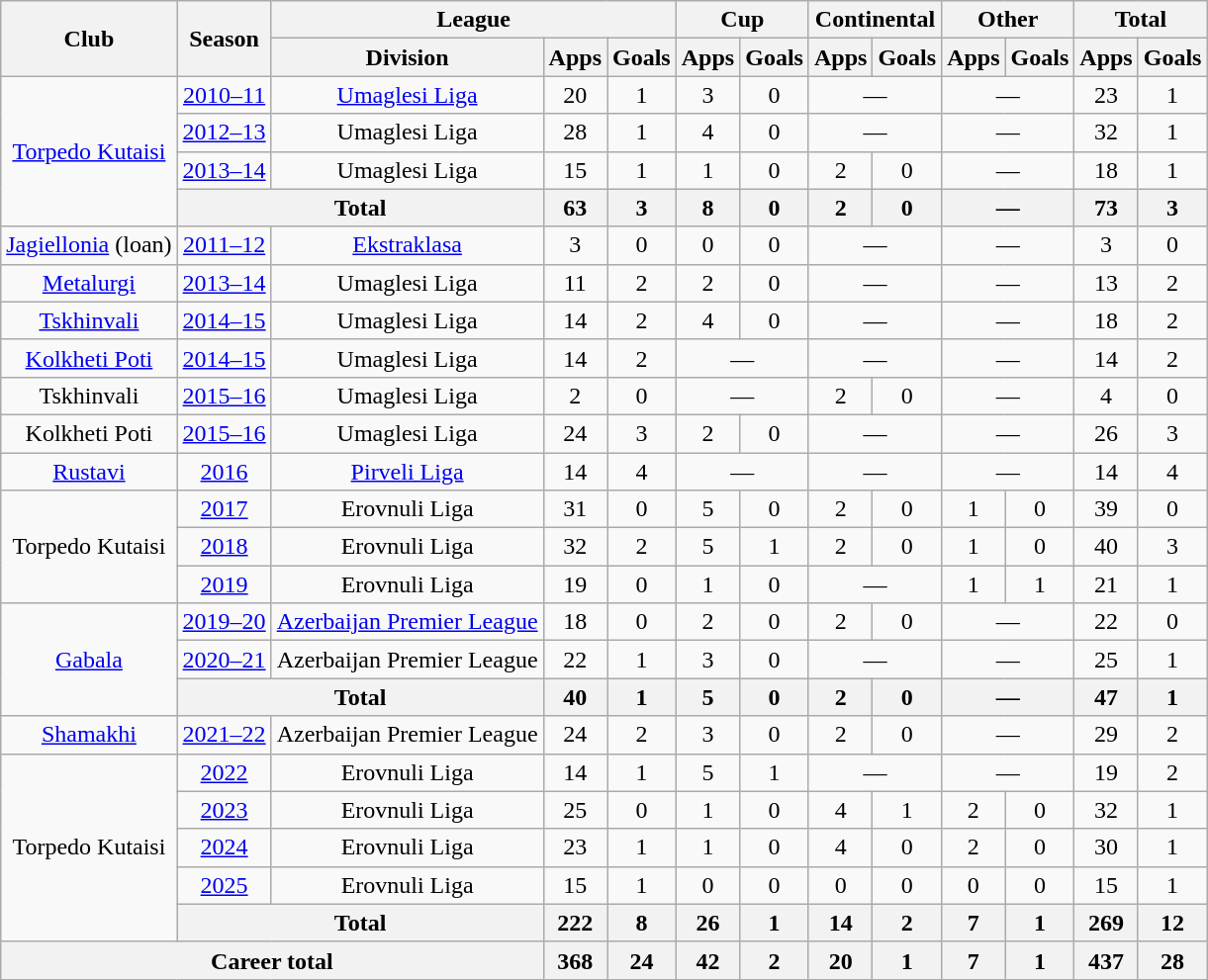<table class="wikitable" style="text-align:center">
<tr>
<th rowspan="2">Club</th>
<th rowspan="2">Season</th>
<th colspan="3">League</th>
<th colspan="2">Cup</th>
<th colspan="2">Continental</th>
<th colspan="2">Other</th>
<th colspan="2">Total</th>
</tr>
<tr>
<th>Division</th>
<th>Apps</th>
<th>Goals</th>
<th>Apps</th>
<th>Goals</th>
<th>Apps</th>
<th>Goals</th>
<th>Apps</th>
<th>Goals</th>
<th>Apps</th>
<th>Goals</th>
</tr>
<tr>
<td rowspan="4"><a href='#'>Torpedo Kutaisi</a></td>
<td><a href='#'>2010–11</a></td>
<td><a href='#'>Umaglesi Liga</a></td>
<td>20</td>
<td>1</td>
<td>3</td>
<td>0</td>
<td colspan="2">—</td>
<td colspan="2">—</td>
<td>23</td>
<td>1</td>
</tr>
<tr>
<td><a href='#'>2012–13</a></td>
<td>Umaglesi Liga</td>
<td>28</td>
<td>1</td>
<td>4</td>
<td>0</td>
<td colspan="2">—</td>
<td colspan="2">—</td>
<td>32</td>
<td>1</td>
</tr>
<tr>
<td><a href='#'>2013–14</a></td>
<td>Umaglesi Liga</td>
<td>15</td>
<td>1</td>
<td>1</td>
<td>0</td>
<td>2</td>
<td>0</td>
<td colspan="2">—</td>
<td>18</td>
<td>1</td>
</tr>
<tr>
<th colspan="2">Total</th>
<th>63</th>
<th>3</th>
<th>8</th>
<th>0</th>
<th>2</th>
<th>0</th>
<th colspan="2">—</th>
<th>73</th>
<th>3</th>
</tr>
<tr>
<td><a href='#'>Jagiellonia</a> (loan)</td>
<td><a href='#'>2011–12</a></td>
<td><a href='#'>Ekstraklasa</a></td>
<td>3</td>
<td>0</td>
<td>0</td>
<td>0</td>
<td colspan="2">—</td>
<td colspan="2">—</td>
<td>3</td>
<td>0</td>
</tr>
<tr>
<td><a href='#'>Metalurgi</a></td>
<td><a href='#'>2013–14</a></td>
<td>Umaglesi Liga</td>
<td>11</td>
<td>2</td>
<td>2</td>
<td>0</td>
<td colspan="2">—</td>
<td colspan="2">—</td>
<td>13</td>
<td>2</td>
</tr>
<tr>
<td><a href='#'>Tskhinvali</a></td>
<td><a href='#'>2014–15</a></td>
<td>Umaglesi Liga</td>
<td>14</td>
<td>2</td>
<td>4</td>
<td>0</td>
<td colspan="2">—</td>
<td colspan="2">—</td>
<td>18</td>
<td>2</td>
</tr>
<tr>
<td><a href='#'>Kolkheti Poti</a></td>
<td><a href='#'>2014–15</a></td>
<td>Umaglesi Liga</td>
<td>14</td>
<td>2</td>
<td colspan="2">—</td>
<td colspan="2">—</td>
<td colspan="2">—</td>
<td>14</td>
<td>2</td>
</tr>
<tr>
<td>Tskhinvali</td>
<td><a href='#'>2015–16</a></td>
<td>Umaglesi Liga</td>
<td>2</td>
<td>0</td>
<td colspan="2">—</td>
<td>2</td>
<td>0</td>
<td colspan="2">—</td>
<td>4</td>
<td>0</td>
</tr>
<tr>
<td>Kolkheti Poti</td>
<td><a href='#'>2015–16</a></td>
<td>Umaglesi Liga</td>
<td>24</td>
<td>3</td>
<td>2</td>
<td>0</td>
<td colspan="2">—</td>
<td colspan="2">—</td>
<td>26</td>
<td>3</td>
</tr>
<tr>
<td><a href='#'>Rustavi</a></td>
<td><a href='#'>2016</a></td>
<td><a href='#'>Pirveli Liga</a></td>
<td>14</td>
<td>4</td>
<td colspan="2">—</td>
<td colspan="2">—</td>
<td colspan="2">—</td>
<td>14</td>
<td>4</td>
</tr>
<tr>
<td rowspan="3">Torpedo Kutaisi</td>
<td><a href='#'>2017</a></td>
<td>Erovnuli Liga</td>
<td>31</td>
<td>0</td>
<td>5</td>
<td>0</td>
<td>2</td>
<td>0</td>
<td>1</td>
<td>0</td>
<td>39</td>
<td>0</td>
</tr>
<tr>
<td><a href='#'>2018</a></td>
<td>Erovnuli Liga</td>
<td>32</td>
<td>2</td>
<td>5</td>
<td>1</td>
<td>2</td>
<td>0</td>
<td>1</td>
<td>0</td>
<td>40</td>
<td>3</td>
</tr>
<tr>
<td><a href='#'>2019</a></td>
<td>Erovnuli Liga</td>
<td>19</td>
<td>0</td>
<td>1</td>
<td>0</td>
<td colspan="2">—</td>
<td>1</td>
<td>1</td>
<td>21</td>
<td>1</td>
</tr>
<tr>
<td rowspan="3" valign="center"><a href='#'>Gabala</a></td>
<td><a href='#'>2019–20</a></td>
<td><a href='#'>Azerbaijan Premier League</a></td>
<td>18</td>
<td>0</td>
<td>2</td>
<td>0</td>
<td>2</td>
<td>0</td>
<td colspan="2">—</td>
<td>22</td>
<td>0</td>
</tr>
<tr>
<td><a href='#'>2020–21</a></td>
<td>Azerbaijan Premier League</td>
<td>22</td>
<td>1</td>
<td>3</td>
<td>0</td>
<td colspan="2">—</td>
<td colspan="2">—</td>
<td>25</td>
<td>1</td>
</tr>
<tr>
<th colspan="2">Total</th>
<th>40</th>
<th>1</th>
<th>5</th>
<th>0</th>
<th>2</th>
<th>0</th>
<th colspan="2">—</th>
<th>47</th>
<th>1</th>
</tr>
<tr>
<td><a href='#'>Shamakhi</a></td>
<td><a href='#'>2021–22</a></td>
<td>Azerbaijan Premier League</td>
<td>24</td>
<td>2</td>
<td>3</td>
<td>0</td>
<td>2</td>
<td>0</td>
<td colspan="2">—</td>
<td>29</td>
<td>2</td>
</tr>
<tr>
<td rowspan="5">Torpedo Kutaisi</td>
<td><a href='#'>2022</a></td>
<td>Erovnuli Liga</td>
<td>14</td>
<td>1</td>
<td>5</td>
<td>1</td>
<td colspan="2">—</td>
<td colspan="2">—</td>
<td>19</td>
<td>2</td>
</tr>
<tr>
<td><a href='#'>2023</a></td>
<td>Erovnuli Liga</td>
<td>25</td>
<td>0</td>
<td>1</td>
<td>0</td>
<td>4</td>
<td>1</td>
<td>2</td>
<td>0</td>
<td>32</td>
<td>1</td>
</tr>
<tr>
<td><a href='#'>2024</a></td>
<td>Erovnuli Liga</td>
<td>23</td>
<td>1</td>
<td>1</td>
<td>0</td>
<td>4</td>
<td>0</td>
<td>2</td>
<td>0</td>
<td>30</td>
<td>1</td>
</tr>
<tr>
<td><a href='#'>2025</a></td>
<td>Erovnuli Liga</td>
<td>15</td>
<td>1</td>
<td>0</td>
<td>0</td>
<td>0</td>
<td>0</td>
<td>0</td>
<td>0</td>
<td>15</td>
<td>1</td>
</tr>
<tr>
<th colspan="2">Total</th>
<th>222</th>
<th>8</th>
<th>26</th>
<th>1</th>
<th>14</th>
<th>2</th>
<th>7</th>
<th>1</th>
<th>269</th>
<th>12</th>
</tr>
<tr>
<th colspan="3">Career total</th>
<th>368</th>
<th>24</th>
<th>42</th>
<th>2</th>
<th>20</th>
<th>1</th>
<th>7</th>
<th>1</th>
<th>437</th>
<th>28</th>
</tr>
</table>
